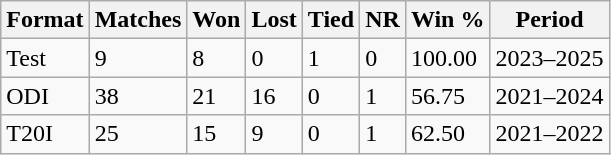<table class="wikitable">
<tr>
<th>Format</th>
<th>Matches</th>
<th>Won</th>
<th>Lost</th>
<th>Tied</th>
<th>NR</th>
<th>Win %</th>
<th>Period</th>
</tr>
<tr>
<td>Test</td>
<td>9</td>
<td>8</td>
<td>0</td>
<td>1</td>
<td>0</td>
<td>100.00</td>
<td>2023–2025</td>
</tr>
<tr>
<td>ODI</td>
<td>38</td>
<td>21</td>
<td>16</td>
<td>0</td>
<td>1</td>
<td>56.75</td>
<td>2021–2024</td>
</tr>
<tr>
<td>T20I</td>
<td>25</td>
<td>15</td>
<td>9</td>
<td>0</td>
<td>1</td>
<td>62.50</td>
<td>2021–2022</td>
</tr>
</table>
